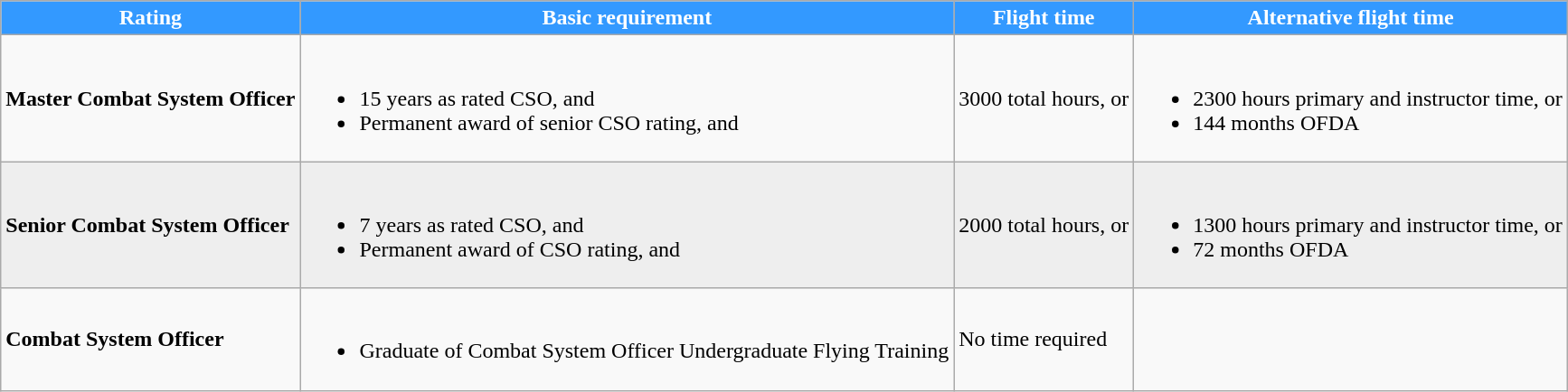<table class="wikitable">
<tr>
<th style="background-color:#3399ff; color:white;">Rating</th>
<th style="background-color:#3399ff; color:white;">Basic requirement</th>
<th style="background-color:#3399ff; color:white;">Flight time</th>
<th style="background-color:#3399ff; color:white;">Alternative flight time</th>
</tr>
<tr>
<td><strong>Master Combat System Officer</strong></td>
<td><br><ul><li>15 years as rated CSO, and</li><li>Permanent award of senior CSO rating, and</li></ul></td>
<td>3000 total hours, or</td>
<td><br><ul><li>2300 hours primary and instructor time, or</li><li>144 months OFDA</li></ul></td>
</tr>
<tr style="background: #eeeeee;">
<td><strong>Senior Combat System Officer</strong></td>
<td><br><ul><li>7 years as rated CSO, and</li><li>Permanent award of CSO rating, and</li></ul></td>
<td>2000 total hours, or</td>
<td><br><ul><li>1300 hours primary and instructor time, or</li><li>72 months OFDA</li></ul></td>
</tr>
<tr>
<td><strong>Combat System Officer</strong></td>
<td><br><ul><li>Graduate of Combat System Officer Undergraduate Flying Training</li></ul></td>
<td>No time required</td>
<td></td>
</tr>
</table>
